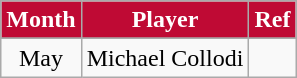<table class=wikitable>
<tr>
<th style="background-color:#BF0A34; color:#FFFFFF">Month</th>
<th style="background-color:#BF0A34; color:#FFFFFF">Player</th>
<th style="background-color:#BF0A34; color:#FFFFFF">Ref</th>
</tr>
<tr>
</tr>
<tr>
<td align=center>May</td>
<td> Michael Collodi</td>
<td align=center></td>
</tr>
</table>
